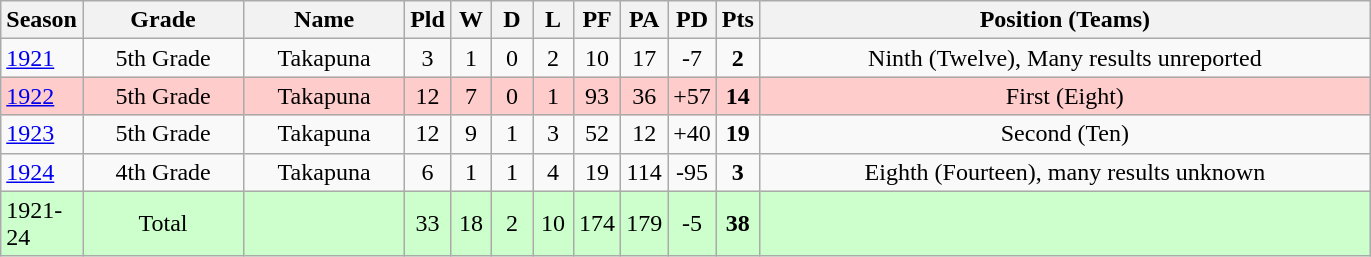<table class="wikitable" style="text-align:center;">
<tr>
<th width=30>Season</th>
<th width=100 abbr="Grade">Grade</th>
<th width=100 abbr="Name">Name</th>
<th width=20 abbr="Played">Pld</th>
<th width=20 abbr="Won">W</th>
<th width=20 abbr="Drawn">D</th>
<th width=20 abbr="Lost">L</th>
<th width=20 abbr="Points for">PF</th>
<th width=20 abbr="Points against">PA</th>
<th width=20 abbr="Points difference">PD</th>
<th width=20 abbr="Points">Pts</th>
<th width=400>Position (Teams)</th>
</tr>
<tr>
<td style="text-align:left;"><a href='#'>1921</a></td>
<td>5th Grade</td>
<td>Takapuna</td>
<td>3</td>
<td>1</td>
<td>0</td>
<td>2</td>
<td>10</td>
<td>17</td>
<td>-7</td>
<td><strong>2</strong></td>
<td>Ninth (Twelve), Many results unreported</td>
</tr>
<tr style="background: #FFCCCC;">
<td style="text-align:left;"><a href='#'>1922</a></td>
<td>5th Grade</td>
<td>Takapuna</td>
<td>12</td>
<td>7</td>
<td>0</td>
<td>1</td>
<td>93</td>
<td>36</td>
<td>+57</td>
<td><strong>14</strong></td>
<td>First (Eight)</td>
</tr>
<tr>
<td style="text-align:left;"><a href='#'>1923</a></td>
<td>5th Grade</td>
<td>Takapuna</td>
<td>12</td>
<td>9</td>
<td>1</td>
<td>3</td>
<td>52</td>
<td>12</td>
<td>+40</td>
<td><strong>19</strong></td>
<td>Second (Ten)</td>
</tr>
<tr>
<td style="text-align:left;"><a href='#'>1924</a></td>
<td>4th Grade</td>
<td>Takapuna</td>
<td>6</td>
<td>1</td>
<td>1</td>
<td>4</td>
<td>19</td>
<td>114</td>
<td>-95</td>
<td><strong>3</strong></td>
<td>Eighth (Fourteen), many results unknown</td>
</tr>
<tr style="background: #ccffcc;">
<td style="text-align:left;">1921-24</td>
<td>Total</td>
<td></td>
<td>33</td>
<td>18</td>
<td>2</td>
<td>10</td>
<td>174</td>
<td>179</td>
<td>-5</td>
<td><strong>38</strong></td>
<td></td>
</tr>
</table>
